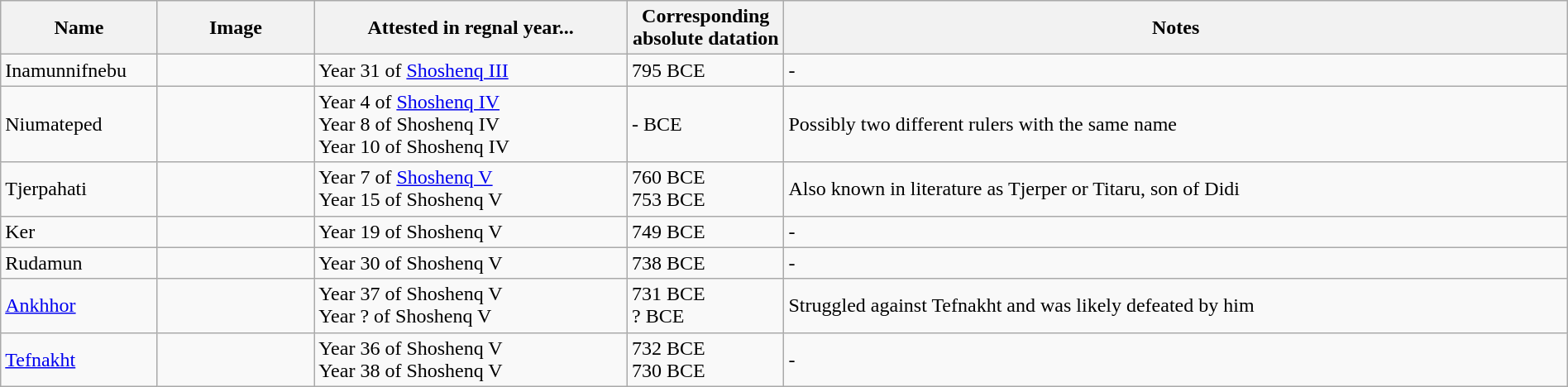<table class="wikitable" width="100%">
<tr>
<th width="10%">Name</th>
<th width="10%">Image</th>
<th width="20%">Attested in regnal year...</th>
<th width="10%">Corresponding absolute datation</th>
<th width="50%">Notes</th>
</tr>
<tr>
<td>Inamunnifnebu</td>
<td></td>
<td>Year 31 of <a href='#'>Shoshenq III</a></td>
<td>795 BCE</td>
<td>-</td>
</tr>
<tr>
<td>Niumateped</td>
<td></td>
<td>Year 4 of <a href='#'>Shoshenq IV</a><br>Year 8 of Shoshenq IV<br>Year 10 of Shoshenq IV</td>
<td>- BCE</td>
<td>Possibly two different rulers with the same name</td>
</tr>
<tr>
<td>Tjerpahati</td>
<td></td>
<td>Year 7 of <a href='#'>Shoshenq V</a><br>Year 15 of Shoshenq V</td>
<td>760 BCE<br>753 BCE</td>
<td>Also known in literature as Tjerper or Titaru, son of Didi</td>
</tr>
<tr>
<td>Ker</td>
<td></td>
<td>Year 19 of Shoshenq V</td>
<td>749 BCE</td>
<td>-</td>
</tr>
<tr>
<td>Rudamun</td>
<td></td>
<td>Year 30 of Shoshenq V</td>
<td>738 BCE</td>
<td>-</td>
</tr>
<tr>
<td><a href='#'>Ankhhor</a></td>
<td></td>
<td>Year 37 of Shoshenq V<br>Year ? of Shoshenq V</td>
<td>731 BCE<br>? BCE</td>
<td>Struggled against Tefnakht and was likely defeated by him</td>
</tr>
<tr>
<td><a href='#'>Tefnakht</a></td>
<td></td>
<td>Year 36 of Shoshenq V<br>Year 38 of Shoshenq V</td>
<td>732 BCE<br>730 BCE</td>
<td>-</td>
</tr>
</table>
